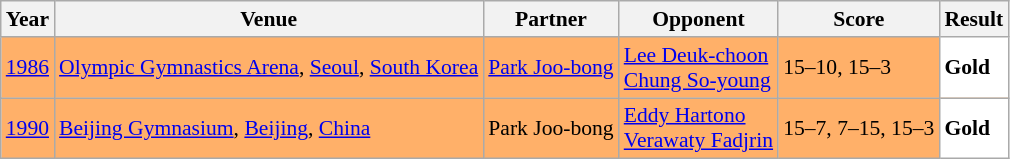<table class="sortable wikitable" style="font-size:90%;">
<tr>
<th>Year</th>
<th>Venue</th>
<th>Partner</th>
<th>Opponent</th>
<th>Score</th>
<th>Result</th>
</tr>
<tr style="background:#FFB069">
<td align="center"><a href='#'>1986</a></td>
<td align="left"><a href='#'>Olympic Gymnastics Arena</a>, <a href='#'>Seoul</a>, <a href='#'>South Korea</a></td>
<td align="left"> <a href='#'>Park Joo-bong</a></td>
<td align="left"> <a href='#'>Lee Deuk-choon</a><br> <a href='#'>Chung So-young</a></td>
<td align="left">15–10, 15–3</td>
<td style="text-align:left; background:white"> <strong>Gold</strong></td>
</tr>
<tr style="background:#FFB069">
<td align="center"><a href='#'>1990</a></td>
<td align="left"><a href='#'>Beijing Gymnasium</a>, <a href='#'>Beijing</a>, <a href='#'>China</a></td>
<td align="left"> Park Joo-bong</td>
<td align="left"> <a href='#'>Eddy Hartono</a><br> <a href='#'>Verawaty Fadjrin</a></td>
<td align="left">15–7, 7–15, 15–3</td>
<td style="text-align:left; background:white"> <strong>Gold</strong></td>
</tr>
</table>
